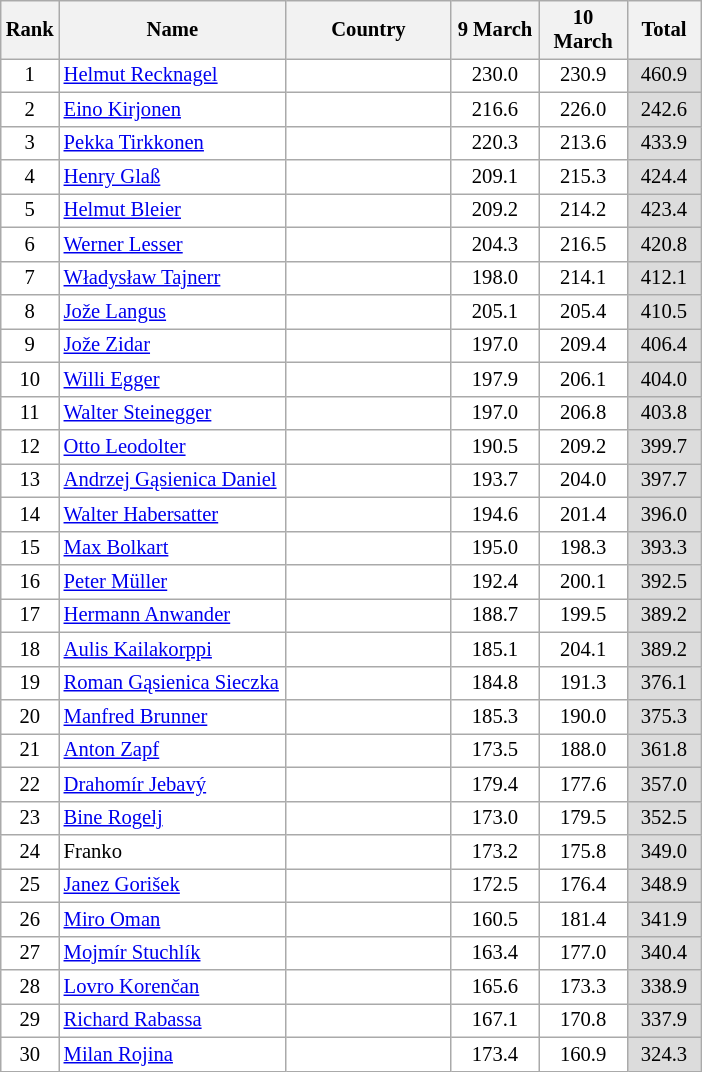<table class="wikitable sortable" style="background:#fff; font-size:86%; width:37%; line-height:16px; border:grey solid 1px; border-collapse:collapse;">
<tr>
<th width="30">Rank</th>
<th width="162">Name</th>
<th width="115">Country</th>
<th width="55">9 March</th>
<th width="55">10 March</th>
<th width="45">Total</th>
</tr>
<tr>
<td align=center>1</td>
<td><a href='#'>Helmut Recknagel</a></td>
<td></td>
<td align=center>230.0</td>
<td align=center>230.9</td>
<td align=center bgcolor=#DCDCDC>460.9</td>
</tr>
<tr>
<td align=center>2</td>
<td><a href='#'>Eino Kirjonen</a></td>
<td></td>
<td align=center>216.6</td>
<td align=center>226.0</td>
<td align=center bgcolor=#DCDCDC>242.6</td>
</tr>
<tr>
<td align=center>3</td>
<td><a href='#'>Pekka Tirkkonen</a></td>
<td></td>
<td align=center>220.3</td>
<td align=center>213.6</td>
<td align=center bgcolor=#DCDCDC>433.9</td>
</tr>
<tr>
<td align=center>4</td>
<td><a href='#'>Henry Glaß</a></td>
<td></td>
<td align=center>209.1</td>
<td align=center>215.3</td>
<td align=center bgcolor=#DCDCDC>424.4</td>
</tr>
<tr>
<td align=center>5</td>
<td><a href='#'>Helmut Bleier</a></td>
<td></td>
<td align=center>209.2</td>
<td align=center>214.2</td>
<td align=center bgcolor=#DCDCDC>423.4</td>
</tr>
<tr>
<td align=center>6</td>
<td><a href='#'>Werner Lesser</a></td>
<td></td>
<td align=center>204.3</td>
<td align=center>216.5</td>
<td align=center bgcolor=#DCDCDC>420.8</td>
</tr>
<tr>
<td align=center>7</td>
<td><a href='#'>Władysław Tajnerr</a></td>
<td></td>
<td align=center>198.0</td>
<td align=center>214.1</td>
<td align=center bgcolor=#DCDCDC>412.1</td>
</tr>
<tr>
<td align=center>8</td>
<td><a href='#'>Jože Langus</a></td>
<td></td>
<td align=center>205.1</td>
<td align=center>205.4</td>
<td align=center bgcolor=#DCDCDC>410.5</td>
</tr>
<tr>
<td align=center>9</td>
<td><a href='#'>Jože Zidar</a></td>
<td></td>
<td align=center>197.0</td>
<td align=center>209.4</td>
<td align=center bgcolor=#DCDCDC>406.4</td>
</tr>
<tr>
<td align=center>10</td>
<td><a href='#'>Willi Egger</a></td>
<td></td>
<td align=center>197.9</td>
<td align=center>206.1</td>
<td align=center bgcolor=#DCDCDC>404.0</td>
</tr>
<tr>
<td align=center>11</td>
<td><a href='#'>Walter Steinegger</a></td>
<td></td>
<td align=center>197.0</td>
<td align=center>206.8</td>
<td align=center bgcolor=#DCDCDC>403.8</td>
</tr>
<tr>
<td align=center>12</td>
<td><a href='#'>Otto Leodolter</a></td>
<td></td>
<td align=center>190.5</td>
<td align=center>209.2</td>
<td align=center bgcolor=#DCDCDC>399.7</td>
</tr>
<tr>
<td align=center>13</td>
<td><a href='#'>Andrzej Gąsienica Daniel</a></td>
<td></td>
<td align=center>193.7</td>
<td align=center>204.0</td>
<td align=center bgcolor=#DCDCDC>397.7</td>
</tr>
<tr>
<td align=center>14</td>
<td><a href='#'>Walter Habersatter</a></td>
<td></td>
<td align=center>194.6</td>
<td align=center>201.4</td>
<td align=center bgcolor=#DCDCDC>396.0</td>
</tr>
<tr>
<td align=center>15</td>
<td><a href='#'>Max Bolkart</a></td>
<td></td>
<td align=center>195.0</td>
<td align=center>198.3</td>
<td align=center bgcolor=#DCDCDC>393.3</td>
</tr>
<tr>
<td align=center>16</td>
<td><a href='#'>Peter Müller</a></td>
<td></td>
<td align=center>192.4</td>
<td align=center>200.1</td>
<td align=center bgcolor=#DCDCDC>392.5</td>
</tr>
<tr>
<td align=center>17</td>
<td><a href='#'>Hermann Anwander</a></td>
<td></td>
<td align=center>188.7</td>
<td align=center>199.5</td>
<td align=center bgcolor=#DCDCDC>389.2</td>
</tr>
<tr>
<td align=center>18</td>
<td><a href='#'>Aulis Kailakorppi</a></td>
<td></td>
<td align=center>185.1</td>
<td align=center>204.1</td>
<td align=center bgcolor=#DCDCDC>389.2</td>
</tr>
<tr>
<td align=center>19</td>
<td><a href='#'>Roman Gąsienica Sieczka</a></td>
<td></td>
<td align=center>184.8</td>
<td align=center>191.3</td>
<td align=center bgcolor=#DCDCDC>376.1</td>
</tr>
<tr>
<td align=center>20</td>
<td><a href='#'>Manfred Brunner</a></td>
<td></td>
<td align=center>185.3</td>
<td align=center>190.0</td>
<td align=center bgcolor=#DCDCDC>375.3</td>
</tr>
<tr>
<td align=center>21</td>
<td><a href='#'>Anton Zapf</a></td>
<td></td>
<td align=center>173.5</td>
<td align=center>188.0</td>
<td align=center bgcolor=#DCDCDC>361.8</td>
</tr>
<tr>
<td align=center>22</td>
<td><a href='#'>Drahomír Jebavý</a></td>
<td></td>
<td align=center>179.4</td>
<td align=center>177.6</td>
<td align=center bgcolor=#DCDCDC>357.0</td>
</tr>
<tr>
<td align=center>23</td>
<td><a href='#'>Bine Rogelj</a></td>
<td></td>
<td align=center>173.0</td>
<td align=center>179.5</td>
<td align=center bgcolor=#DCDCDC>352.5</td>
</tr>
<tr>
<td align=center>24</td>
<td>Franko</td>
<td></td>
<td align=center>173.2</td>
<td align=center>175.8</td>
<td align=center bgcolor=#DCDCDC>349.0</td>
</tr>
<tr>
<td align=center>25</td>
<td><a href='#'>Janez Gorišek</a></td>
<td></td>
<td align=center>172.5</td>
<td align=center>176.4</td>
<td align=center bgcolor=#DCDCDC>348.9</td>
</tr>
<tr>
<td align=center>26</td>
<td><a href='#'>Miro Oman</a></td>
<td></td>
<td align=center>160.5</td>
<td align=center>181.4</td>
<td align=center bgcolor=#DCDCDC>341.9</td>
</tr>
<tr>
<td align=center>27</td>
<td><a href='#'>Mojmír Stuchlík</a></td>
<td></td>
<td align=center>163.4</td>
<td align=center>177.0</td>
<td align=center bgcolor=#DCDCDC>340.4</td>
</tr>
<tr>
<td align=center>28</td>
<td><a href='#'>Lovro Korenčan</a></td>
<td></td>
<td align=center>165.6</td>
<td align=center>173.3</td>
<td align=center bgcolor=#DCDCDC>338.9</td>
</tr>
<tr>
<td align=center>29</td>
<td><a href='#'>Richard Rabassa</a></td>
<td></td>
<td align=center>167.1</td>
<td align=center>170.8</td>
<td align=center bgcolor=#DCDCDC>337.9</td>
</tr>
<tr>
<td align=center>30</td>
<td><a href='#'>Milan Rojina</a></td>
<td></td>
<td align=center>173.4</td>
<td align=center>160.9</td>
<td align=center bgcolor=#DCDCDC>324.3</td>
</tr>
</table>
